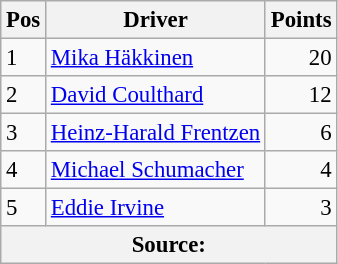<table class="wikitable" style="font-size: 95%;">
<tr>
<th>Pos</th>
<th>Driver</th>
<th>Points</th>
</tr>
<tr>
<td>1</td>
<td> <a href='#'>Mika Häkkinen</a></td>
<td align="right">20</td>
</tr>
<tr>
<td>2</td>
<td> <a href='#'>David Coulthard</a></td>
<td align="right">12</td>
</tr>
<tr>
<td>3</td>
<td> <a href='#'>Heinz-Harald Frentzen</a></td>
<td align="right">6</td>
</tr>
<tr>
<td>4</td>
<td> <a href='#'>Michael Schumacher</a></td>
<td align="right">4</td>
</tr>
<tr>
<td>5</td>
<td> <a href='#'>Eddie Irvine</a></td>
<td align="right">3</td>
</tr>
<tr>
<th colspan=4>Source:</th>
</tr>
</table>
